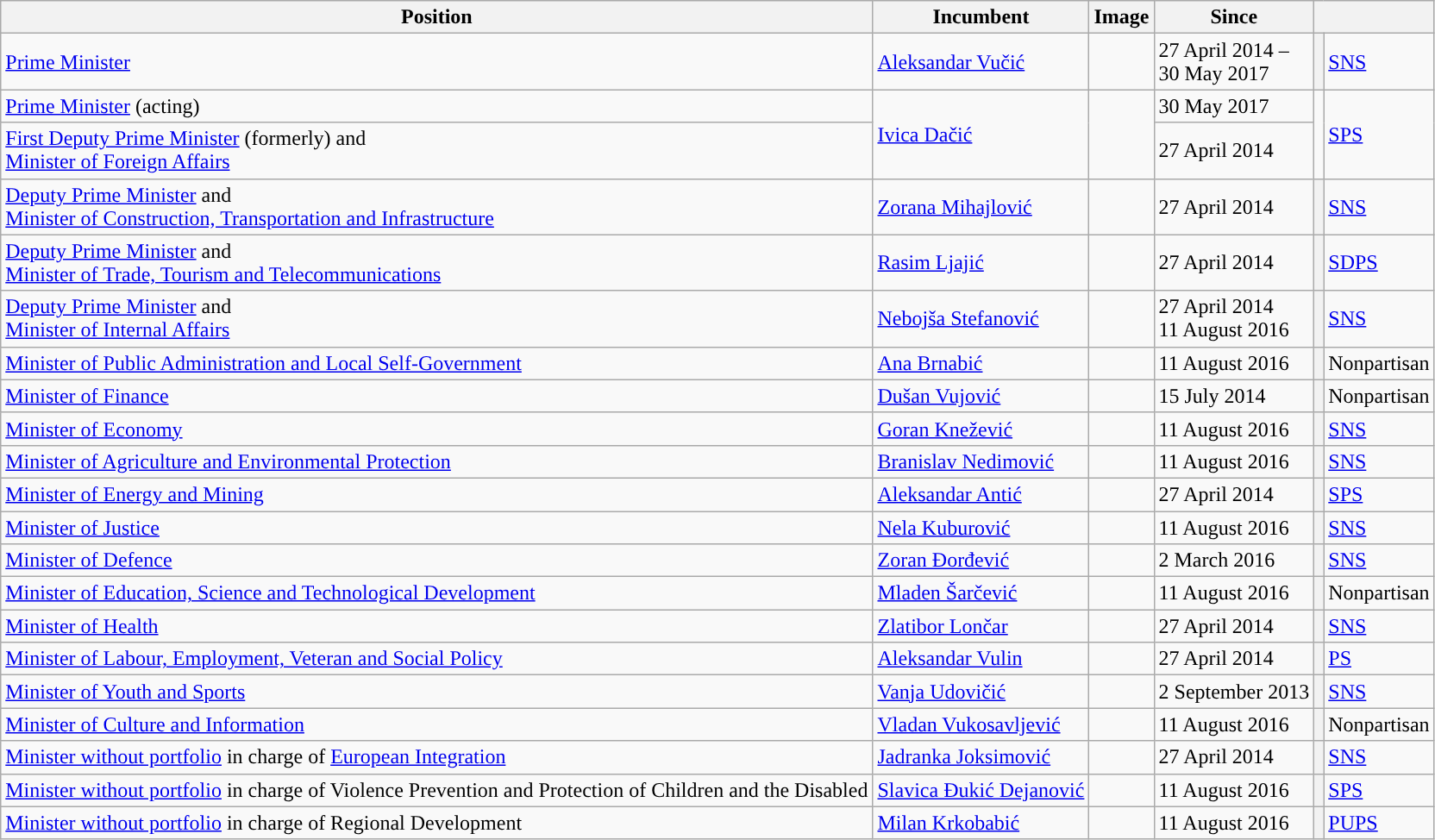<table class= "wikitable">
<tr>
<th>Position</th>
<th>Incumbent</th>
<th>Image</th>
<th>Since</th>
<th colspan="2"></th>
</tr>
<tr>
<td><a href='#'>Prime Minister</a></td>
<td><a href='#'>Aleksandar Vučić</a></td>
<td></td>
<td>27 April 2014 –<br>30 May 2017</td>
<th style="background:"></th>
<td><a href='#'>SNS</a></td>
</tr>
<tr>
<td><a href='#'>Prime Minister</a> (acting)</td>
<td rowspan=2><a href='#'>Ivica Dačić</a></td>
<td rowspan=2></td>
<td>30 May 2017</td>
<td rowspan=2 style="background:"></td>
<td rowspan=2><a href='#'>SPS</a></td>
</tr>
<tr>
<td><a href='#'>First Deputy Prime Minister</a> (formerly) and<br><a href='#'>Minister of Foreign Affairs</a></td>
<td>27 April 2014</td>
</tr>
<tr>
<td><a href='#'>Deputy Prime Minister</a> and<br><a href='#'>Minister of Construction, Transportation and Infrastructure</a></td>
<td><a href='#'>Zorana Mihajlović</a></td>
<td></td>
<td>27 April 2014</td>
<th style="background:"></th>
<td><a href='#'>SNS</a></td>
</tr>
<tr>
<td><a href='#'>Deputy Prime Minister</a> and<br><a href='#'>Minister of Trade, Tourism and Telecommunications</a></td>
<td><a href='#'>Rasim Ljajić</a></td>
<td></td>
<td>27 April 2014</td>
<th style="background:"></th>
<td><a href='#'>SDPS</a><br></td>
</tr>
<tr>
<td><a href='#'>Deputy Prime Minister</a> and<br><a href='#'>Minister of Internal Affairs</a></td>
<td><a href='#'>Nebojša Stefanović</a></td>
<td></td>
<td>27 April 2014<br>11 August 2016</td>
<th style="background:"></th>
<td><a href='#'>SNS</a></td>
</tr>
<tr>
<td><a href='#'>Minister of Public Administration and Local Self-Government</a></td>
<td><a href='#'>Ana Brnabić</a></td>
<td></td>
<td>11 August 2016</td>
<th style="background:"></th>
<td>Nonpartisan<br></td>
</tr>
<tr>
<td><a href='#'>Minister of Finance</a></td>
<td><a href='#'>Dušan Vujović</a></td>
<td></td>
<td>15 July 2014</td>
<th style="background:"></th>
<td>Nonpartisan<br></td>
</tr>
<tr>
<td><a href='#'>Minister of Economy</a></td>
<td><a href='#'>Goran Knežević</a></td>
<td></td>
<td>11 August 2016</td>
<th style="background:"></th>
<td><a href='#'>SNS</a></td>
</tr>
<tr>
<td><a href='#'>Minister of Agriculture and Environmental Protection</a></td>
<td><a href='#'>Branislav Nedimović</a></td>
<td></td>
<td>11 August 2016</td>
<th style="background:"></th>
<td><a href='#'>SNS</a></td>
</tr>
<tr>
<td><a href='#'>Minister of Energy and Mining</a></td>
<td><a href='#'>Aleksandar Antić</a></td>
<td></td>
<td>27 April 2014</td>
<th style="background:"></th>
<td><a href='#'>SPS</a></td>
</tr>
<tr>
<td><a href='#'>Minister of Justice</a></td>
<td><a href='#'>Nela Kuburović</a></td>
<td></td>
<td>11 August 2016</td>
<th style="background:"></th>
<td><a href='#'>SNS</a></td>
</tr>
<tr>
<td><a href='#'>Minister of Defence</a></td>
<td><a href='#'>Zoran Đorđević</a></td>
<td></td>
<td>2 March 2016</td>
<th style="background:"></th>
<td><a href='#'>SNS</a></td>
</tr>
<tr>
<td><a href='#'>Minister of Education, Science and Technological Development</a></td>
<td><a href='#'>Mladen Šarčević</a></td>
<td></td>
<td>11 August 2016</td>
<th style="background:"></th>
<td>Nonpartisan<br></td>
</tr>
<tr>
<td><a href='#'>Minister of Health</a></td>
<td><a href='#'>Zlatibor Lončar</a></td>
<td></td>
<td>27 April 2014</td>
<th style="background:"></th>
<td><a href='#'>SNS</a></td>
</tr>
<tr>
<td><a href='#'>Minister of Labour, Employment, Veteran and Social Policy</a></td>
<td><a href='#'>Aleksandar Vulin</a></td>
<td></td>
<td>27 April 2014</td>
<th style="background:"></th>
<td><a href='#'>PS</a><br></td>
</tr>
<tr>
<td><a href='#'>Minister of Youth and Sports</a></td>
<td><a href='#'>Vanja Udovičić</a></td>
<td></td>
<td>2 September 2013</td>
<th style="background:"></th>
<td><a href='#'>SNS</a></td>
</tr>
<tr>
<td><a href='#'>Minister of Culture and Information</a></td>
<td><a href='#'>Vladan Vukosavljević</a></td>
<td></td>
<td>11 August 2016</td>
<th style="background:"></th>
<td>Nonpartisan<br></td>
</tr>
<tr>
<td><a href='#'>Minister without portfolio</a> in charge of <a href='#'>European Integration</a></td>
<td><a href='#'>Jadranka Joksimović</a></td>
<td></td>
<td>27 April 2014</td>
<th style="background:"></th>
<td><a href='#'>SNS</a></td>
</tr>
<tr>
<td><a href='#'>Minister without portfolio</a> in charge of Violence Prevention and Protection of Children and the Disabled</td>
<td><a href='#'>Slavica Đukić Dejanović</a></td>
<td></td>
<td>11 August 2016</td>
<th style="background:"></th>
<td><a href='#'>SPS</a></td>
</tr>
<tr>
<td><a href='#'>Minister without portfolio</a> in charge of Regional Development</td>
<td><a href='#'>Milan Krkobabić</a></td>
<td></td>
<td>11 August 2016</td>
<th style="background:"></th>
<td><a href='#'>PUPS</a><br></td>
</tr>
</table>
